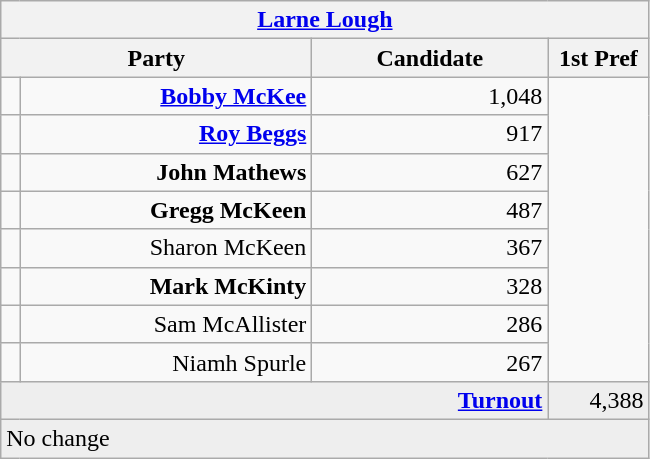<table class="wikitable">
<tr>
<th colspan="4" align="center"><a href='#'>Larne Lough</a></th>
</tr>
<tr>
<th colspan="2" align="center" width=200>Party</th>
<th width=150>Candidate</th>
<th width=60>1st Pref</th>
</tr>
<tr>
<td></td>
<td align="right"><strong><a href='#'>Bobby McKee</a></strong></td>
<td align="right">1,048</td>
</tr>
<tr>
<td></td>
<td align="right"><strong><a href='#'>Roy Beggs</a></strong></td>
<td align="right">917</td>
</tr>
<tr>
<td></td>
<td align="right"><strong>John Mathews</strong></td>
<td align="right">627</td>
</tr>
<tr>
<td></td>
<td align="right"><strong>Gregg McKeen</strong></td>
<td align="right">487</td>
</tr>
<tr>
<td></td>
<td align="right">Sharon McKeen</td>
<td align="right">367</td>
</tr>
<tr>
<td></td>
<td align="right"><strong>Mark McKinty</strong></td>
<td align="right">328</td>
</tr>
<tr>
<td></td>
<td align="right">Sam McAllister</td>
<td align="right">286</td>
</tr>
<tr>
<td></td>
<td align="right">Niamh Spurle</td>
<td align="right">267</td>
</tr>
<tr bgcolor="EEEEEE">
<td colspan=3 align="right"><strong><a href='#'>Turnout</a></strong></td>
<td align="right">4,388</td>
</tr>
<tr>
<td colspan=4 bgcolor="EEEEEE">No change</td>
</tr>
</table>
